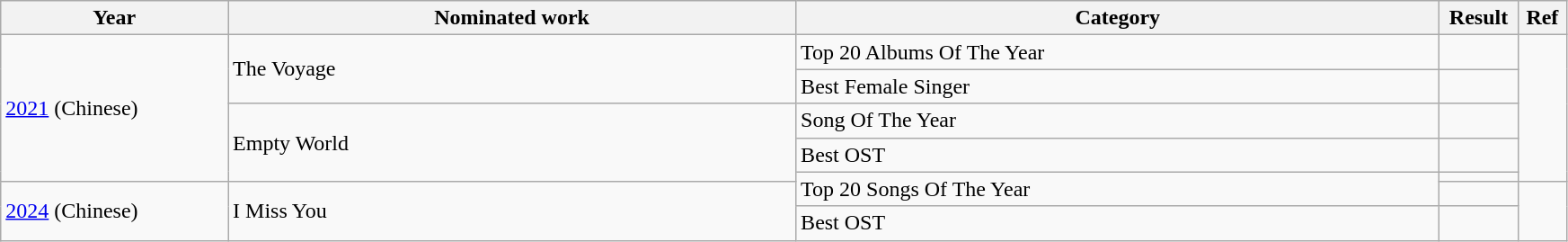<table class="wikitable"  width="92%">
<tr>
<th width="12%">Year</th>
<th width="30%">Nominated work</th>
<th width="34%">Category</th>
<th width="3%">Result</th>
<th width="2%">Ref</th>
</tr>
<tr>
<td rowspan=5><a href='#'>2021</a> (Chinese)</td>
<td rowspan=2>The Voyage</td>
<td>Top 20 Albums Of The Year</td>
<td></td>
<td rowspan=5></td>
</tr>
<tr>
<td>Best Female Singer</td>
<td></td>
</tr>
<tr>
<td rowspan=3>Empty World</td>
<td>Song Of The Year</td>
<td></td>
</tr>
<tr>
<td>Best OST</td>
<td></td>
</tr>
<tr>
<td rowspan=2>Top 20 Songs Of The Year</td>
<td></td>
</tr>
<tr>
<td rowspan=2><a href='#'>2024</a> (Chinese)</td>
<td rowspan=2>I Miss You</td>
<td></td>
</tr>
<tr>
<td>Best OST</td>
<td></td>
</tr>
</table>
